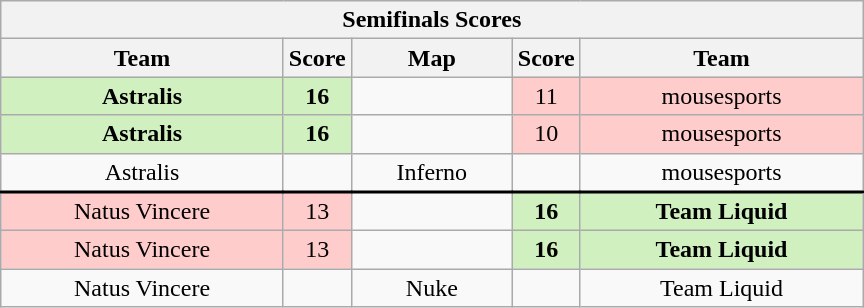<table class="wikitable" style="text-align: center;">
<tr>
<th colspan=5>Semifinals Scores</th>
</tr>
<tr>
<th width="181px">Team</th>
<th width="20px">Score</th>
<th width="100px">Map</th>
<th width="20px">Score</th>
<th width="181px">Team</th>
</tr>
<tr>
<td style="background: #D0F0C0;"><strong>Astralis</strong></td>
<td style="background: #D0F0C0;"><strong>16</strong></td>
<td></td>
<td style="background: #FFCCCC;">11</td>
<td style="background: #FFCCCC;">mousesports</td>
</tr>
<tr>
<td style="background: #D0F0C0;"><strong>Astralis</strong></td>
<td style="background: #D0F0C0;"><strong>16</strong></td>
<td></td>
<td style="background: #FFCCCC;">10</td>
<td style="background: #FFCCCC;">mousesports</td>
</tr>
<tr style="text-align:center;border-width:0 0 2px 0; border-style:solid;border-color:black;">
<td>Astralis</td>
<td></td>
<td>Inferno</td>
<td></td>
<td>mousesports</td>
</tr>
<tr>
<td style="background: #FFCCCC;">Natus Vincere</td>
<td style="background: #FFCCCC;">13</td>
<td></td>
<td style="background: #D0F0C0;"><strong>16</strong></td>
<td style="background: #D0F0C0;"> <strong>Team Liquid</strong></td>
</tr>
<tr>
<td style="background: #FFCCCC;">Natus Vincere</td>
<td style="background: #FFCCCC;">13</td>
<td></td>
<td style="background: #D0F0C0;"><strong>16</strong></td>
<td style="background: #D0F0C0;"><strong>Team Liquid</strong></td>
</tr>
<tr>
<td>Natus Vincere</td>
<td></td>
<td>Nuke</td>
<td></td>
<td>Team Liquid</td>
</tr>
</table>
